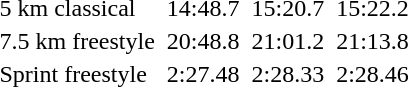<table>
<tr>
<td>5 km classical</td>
<td></td>
<td>14:48.7</td>
<td></td>
<td>15:20.7</td>
<td></td>
<td>15:22.2</td>
</tr>
<tr>
<td>7.5 km freestyle</td>
<td></td>
<td>20:48.8</td>
<td></td>
<td>21:01.2</td>
<td></td>
<td>21:13.8</td>
</tr>
<tr>
<td>Sprint freestyle</td>
<td></td>
<td>2:27.48</td>
<td></td>
<td>2:28.33</td>
<td></td>
<td>2:28.46</td>
</tr>
</table>
